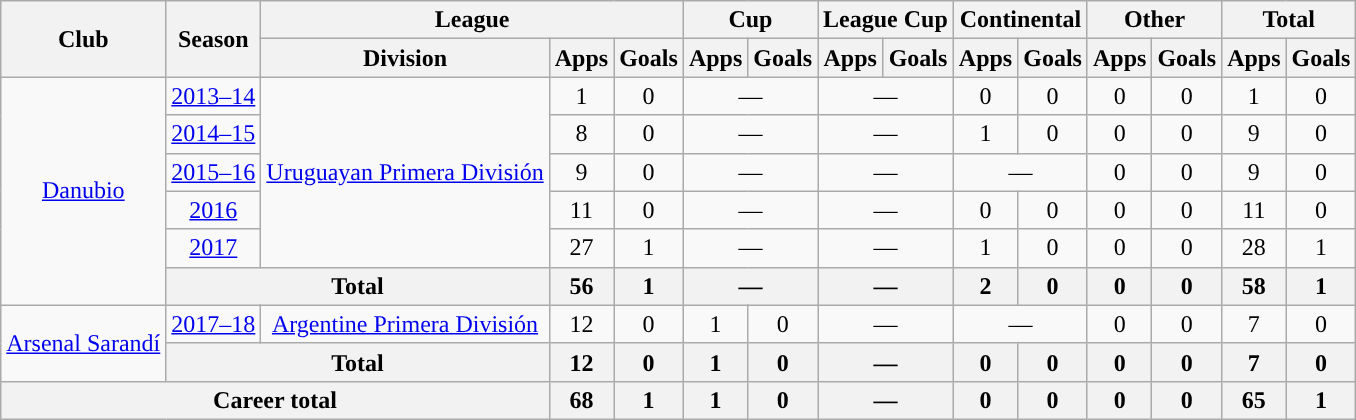<table class="wikitable" style="text-align:center">
<tr>
<th rowspan="2">Club</th>
<th rowspan="2">Season</th>
<th colspan="3">League</th>
<th colspan="2">Cup</th>
<th colspan="2">League Cup</th>
<th colspan="2">Continental</th>
<th colspan="2">Other</th>
<th colspan="2">Total</th>
</tr>
<tr>
<th>Division</th>
<th>Apps</th>
<th>Goals</th>
<th>Apps</th>
<th>Goals</th>
<th>Apps</th>
<th>Goals</th>
<th>Apps</th>
<th>Goals</th>
<th>Apps</th>
<th>Goals</th>
<th>Apps</th>
<th>Goals</th>
</tr>
<tr>
<td rowspan="6"><a href='#'>Danubio</a></td>
<td><a href='#'>2013–14</a></td>
<td rowspan="5"><a href='#'>Uruguayan Primera División</a></td>
<td>1</td>
<td>0</td>
<td colspan="2">—</td>
<td colspan="2">—</td>
<td>0</td>
<td>0</td>
<td>0</td>
<td>0</td>
<td>1</td>
<td>0</td>
</tr>
<tr>
<td><a href='#'>2014–15</a></td>
<td>8</td>
<td>0</td>
<td colspan="2">—</td>
<td colspan="2">—</td>
<td>1</td>
<td>0</td>
<td>0</td>
<td>0</td>
<td>9</td>
<td>0</td>
</tr>
<tr>
<td><a href='#'>2015–16</a></td>
<td>9</td>
<td>0</td>
<td colspan="2">—</td>
<td colspan="2">—</td>
<td colspan="2">—</td>
<td>0</td>
<td>0</td>
<td>9</td>
<td>0</td>
</tr>
<tr>
<td><a href='#'>2016</a></td>
<td>11</td>
<td>0</td>
<td colspan="2">—</td>
<td colspan="2">—</td>
<td>0</td>
<td>0</td>
<td>0</td>
<td>0</td>
<td>11</td>
<td>0</td>
</tr>
<tr>
<td><a href='#'>2017</a></td>
<td>27</td>
<td>1</td>
<td colspan="2">—</td>
<td colspan="2">—</td>
<td>1</td>
<td>0</td>
<td>0</td>
<td>0</td>
<td>28</td>
<td>1</td>
</tr>
<tr>
<th colspan="2">Total</th>
<th>56</th>
<th>1</th>
<th colspan="2">—</th>
<th colspan="2">—</th>
<th>2</th>
<th>0</th>
<th>0</th>
<th>0</th>
<th>58</th>
<th>1</th>
</tr>
<tr>
<td rowspan="2"><a href='#'>Arsenal Sarandí</a></td>
<td><a href='#'>2017–18</a></td>
<td rowspan="1"><a href='#'>Argentine Primera División</a></td>
<td>12</td>
<td>0</td>
<td>1</td>
<td>0</td>
<td colspan="2">—</td>
<td colspan="2">—</td>
<td>0</td>
<td>0</td>
<td>7</td>
<td>0</td>
</tr>
<tr>
<th colspan="2">Total</th>
<th>12</th>
<th>0</th>
<th>1</th>
<th>0</th>
<th colspan="2">—</th>
<th>0</th>
<th>0</th>
<th>0</th>
<th>0</th>
<th>7</th>
<th>0</th>
</tr>
<tr>
<th colspan="3">Career total</th>
<th>68</th>
<th>1</th>
<th>1</th>
<th>0</th>
<th colspan="2">—</th>
<th>0</th>
<th>0</th>
<th>0</th>
<th>0</th>
<th>65</th>
<th>1</th>
</tr>
</table>
